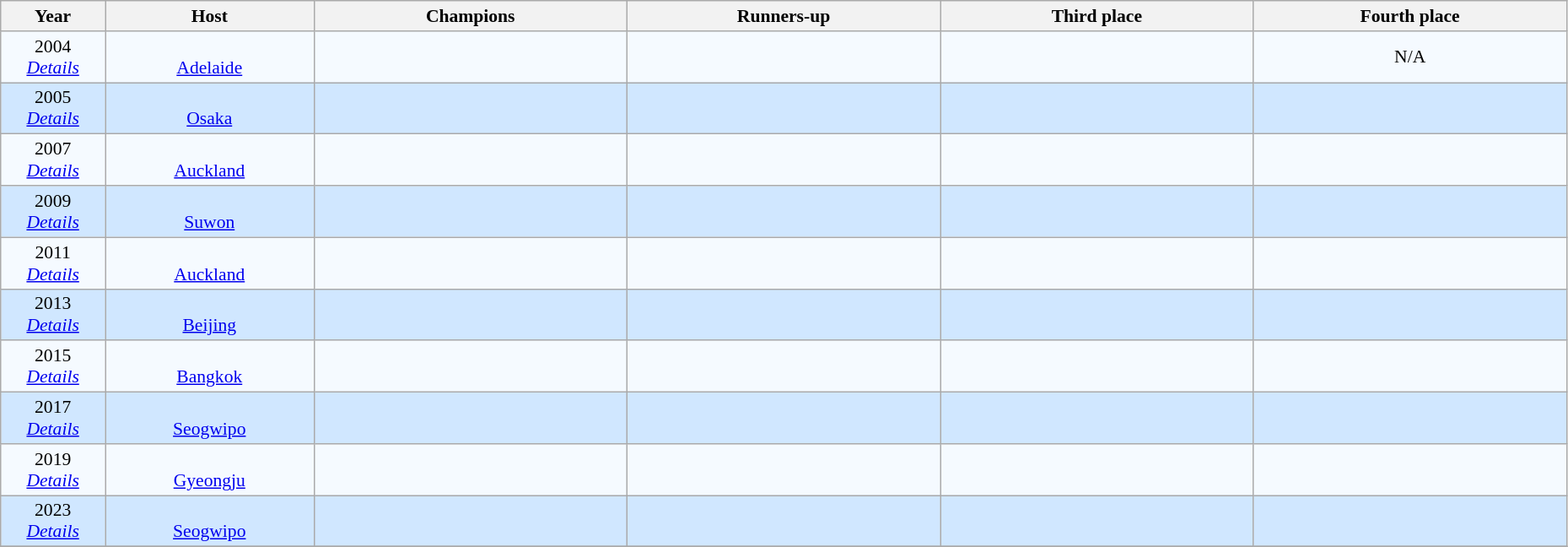<table class="wikitable" style="font-size:90%; width: 98%; text-align: center;">
<tr>
<th width=5%>Year</th>
<th width=10%>Host</th>
<th width=15%>Champions</th>
<th width=15%>Runners-up</th>
<th width=15%>Third place</th>
<th width=15%>Fourth place</th>
</tr>
<tr bgcolor=#F5FAFF>
<td>2004<br><em><a href='#'>Details</a></em></td>
<td><br><a href='#'>Adelaide</a></td>
<td></td>
<td></td>
<td></td>
<td>N/A</td>
</tr>
<tr bgcolor=#D0E7FF>
<td>2005<br><em><a href='#'>Details</a></em></td>
<td><br><a href='#'>Osaka</a></td>
<td></td>
<td></td>
<td></td>
<td></td>
</tr>
<tr bgcolor=#F5FAFF>
<td>2007<br><em><a href='#'>Details</a></em></td>
<td><br><a href='#'>Auckland</a></td>
<td></td>
<td></td>
<td></td>
<td><br></td>
</tr>
<tr bgcolor=#D0E7FF>
<td>2009<br><em><a href='#'>Details</a></em></td>
<td><br><a href='#'>Suwon</a></td>
<td></td>
<td></td>
<td></td>
<td></td>
</tr>
<tr bgcolor=#F5FAFF>
<td>2011<br><em><a href='#'>Details</a></em></td>
<td><br><a href='#'>Auckland</a></td>
<td></td>
<td></td>
<td></td>
<td></td>
</tr>
<tr bgcolor=#D0E7FF>
<td>2013<br><em><a href='#'>Details</a></em></td>
<td><br><a href='#'>Beijing</a></td>
<td></td>
<td></td>
<td></td>
<td></td>
</tr>
<tr bgcolor=#F5FAFF>
<td>2015<br><em><a href='#'>Details</a></em></td>
<td><br><a href='#'>Bangkok</a></td>
<td></td>
<td></td>
<td></td>
<td></td>
</tr>
<tr bgcolor=#D0E7FF>
<td>2017<br><em><a href='#'>Details</a></em></td>
<td><br><a href='#'>Seogwipo</a></td>
<td></td>
<td></td>
<td></td>
<td></td>
</tr>
<tr bgcolor=#F5FAFF>
<td>2019<br><em><a href='#'>Details</a></em></td>
<td><br><a href='#'>Gyeongju</a></td>
<td></td>
<td></td>
<td></td>
<td></td>
</tr>
<tr bgcolor=#D0E7FF>
<td>2023<br><em><a href='#'>Details</a></em></td>
<td><br><a href='#'>Seogwipo</a></td>
<td></td>
<td></td>
<td></td>
<td></td>
</tr>
<tr>
</tr>
</table>
